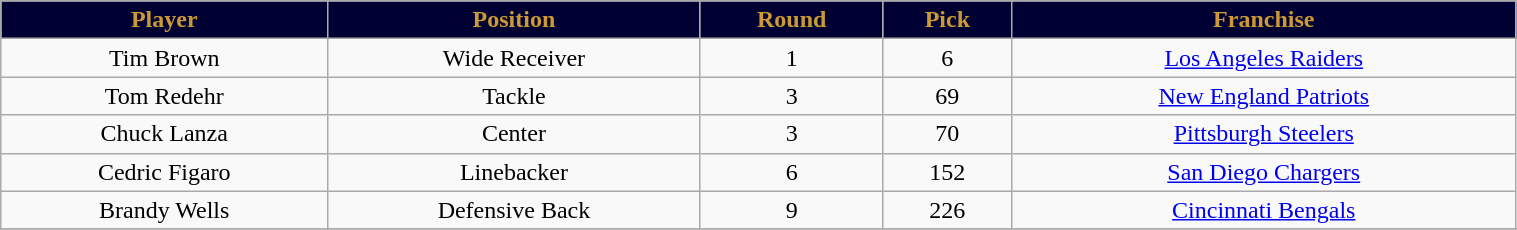<table class="wikitable" width="80%">
<tr align="center"  style="background:#000033;color:#CC9933;">
<td><strong>Player</strong></td>
<td><strong>Position</strong></td>
<td><strong>Round</strong></td>
<td><strong>Pick</strong></td>
<td><strong>Franchise</strong></td>
</tr>
<tr align="center" bgcolor="">
<td>Tim Brown</td>
<td>Wide Receiver</td>
<td>1</td>
<td>6</td>
<td><a href='#'>Los Angeles Raiders</a></td>
</tr>
<tr align="center" bgcolor="">
<td>Tom Redehr</td>
<td>Tackle</td>
<td>3</td>
<td>69</td>
<td><a href='#'>New England Patriots</a></td>
</tr>
<tr align="center" bgcolor="">
<td>Chuck Lanza</td>
<td>Center</td>
<td>3</td>
<td>70</td>
<td><a href='#'>Pittsburgh Steelers</a></td>
</tr>
<tr align="center" bgcolor="">
<td>Cedric Figaro</td>
<td>Linebacker</td>
<td>6</td>
<td>152</td>
<td><a href='#'>San Diego Chargers</a></td>
</tr>
<tr align="center" bgcolor="">
<td>Brandy Wells</td>
<td>Defensive Back</td>
<td>9</td>
<td>226</td>
<td><a href='#'>Cincinnati Bengals</a></td>
</tr>
<tr align="center" bgcolor="">
</tr>
</table>
